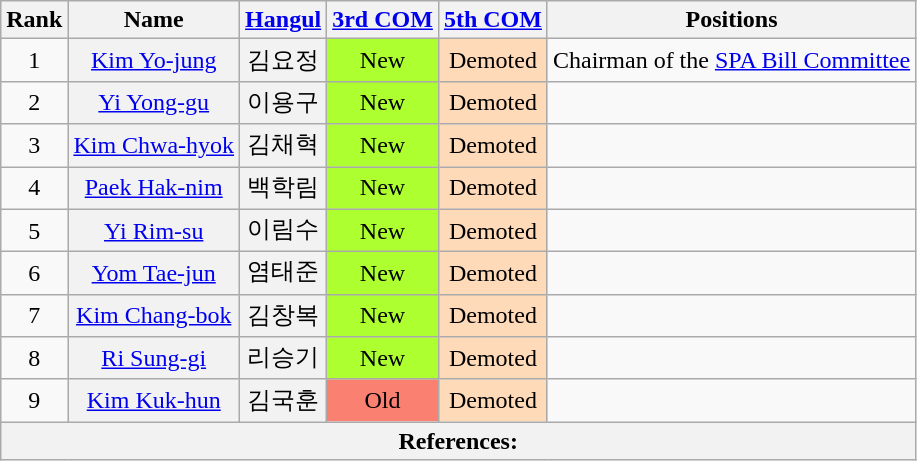<table class="wikitable sortable">
<tr>
<th>Rank</th>
<th>Name</th>
<th class="unsortable"><a href='#'>Hangul</a></th>
<th><a href='#'>3rd COM</a></th>
<th><a href='#'>5th COM</a></th>
<th>Positions</th>
</tr>
<tr>
<td align="center">1</td>
<th align="center" scope="row" style="font-weight:normal;"><a href='#'>Kim Yo-jung</a></th>
<th align="center" scope="row" style="font-weight:normal;">김요정</th>
<td align="center" style="background: GreenYellow">New</td>
<td style="background: PeachPuff" align="center">Demoted</td>
<td>Chairman of the <a href='#'>SPA Bill Committee</a></td>
</tr>
<tr>
<td align="center">2</td>
<th align="center" scope="row" style="font-weight:normal;"><a href='#'>Yi Yong-gu</a></th>
<th align="center" scope="row" style="font-weight:normal;">이용구</th>
<td align="center" style="background: GreenYellow">New</td>
<td style="background: PeachPuff" align="center">Demoted</td>
<td></td>
</tr>
<tr>
<td align="center">3</td>
<th align="center" scope="row" style="font-weight:normal;"><a href='#'>Kim Chwa-hyok</a></th>
<th align="center" scope="row" style="font-weight:normal;">김채혁</th>
<td align="center" style="background: GreenYellow">New</td>
<td style="background: PeachPuff" align="center">Demoted</td>
<td></td>
</tr>
<tr>
<td align="center">4</td>
<th align="center" scope="row" style="font-weight:normal;"><a href='#'>Paek Hak-nim</a></th>
<th align="center" scope="row" style="font-weight:normal;">백학림</th>
<td align="center" style="background: GreenYellow">New</td>
<td style="background: PeachPuff" align="center">Demoted</td>
<td></td>
</tr>
<tr>
<td align="center">5</td>
<th align="center" scope="row" style="font-weight:normal;"><a href='#'>Yi Rim-su</a></th>
<th align="center" scope="row" style="font-weight:normal;">이림수</th>
<td align="center" style="background: GreenYellow">New</td>
<td style="background: PeachPuff" align="center">Demoted</td>
<td></td>
</tr>
<tr>
<td align="center">6</td>
<th align="center" scope="row" style="font-weight:normal;"><a href='#'>Yom Tae-jun</a></th>
<th align="center" scope="row" style="font-weight:normal;">염태준</th>
<td align="center" style="background: GreenYellow">New</td>
<td style="background: PeachPuff" align="center">Demoted</td>
<td></td>
</tr>
<tr>
<td align="center">7</td>
<th align="center" scope="row" style="font-weight:normal;"><a href='#'>Kim Chang-bok</a></th>
<th align="center" scope="row" style="font-weight:normal;">김창복</th>
<td align="center" style="background: GreenYellow">New</td>
<td style="background: PeachPuff" align="center">Demoted</td>
<td></td>
</tr>
<tr>
<td align="center">8</td>
<th align="center" scope="row" style="font-weight:normal;"><a href='#'>Ri Sung-gi</a></th>
<th align="center" scope="row" style="font-weight:normal;">리승기</th>
<td align="center" style="background: GreenYellow">New</td>
<td style="background: PeachPuff" align="center">Demoted</td>
<td></td>
</tr>
<tr>
<td align="center">9</td>
<th align="center" scope="row" style="font-weight:normal;"><a href='#'>Kim Kuk-hun</a></th>
<th align="center" scope="row" style="font-weight:normal;">김국훈</th>
<td style="background: Salmon" align="center">Old</td>
<td style="background: PeachPuff" align="center">Demoted</td>
<td></td>
</tr>
<tr>
<th colspan="6" unsortable><strong>References:</strong><br></th>
</tr>
</table>
